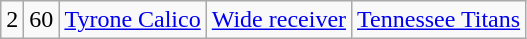<table class="wikitable" style="text-align:center">
<tr>
<td>2</td>
<td>60</td>
<td><a href='#'>Tyrone Calico</a></td>
<td><a href='#'>Wide receiver</a></td>
<td><a href='#'>Tennessee Titans</a></td>
</tr>
</table>
